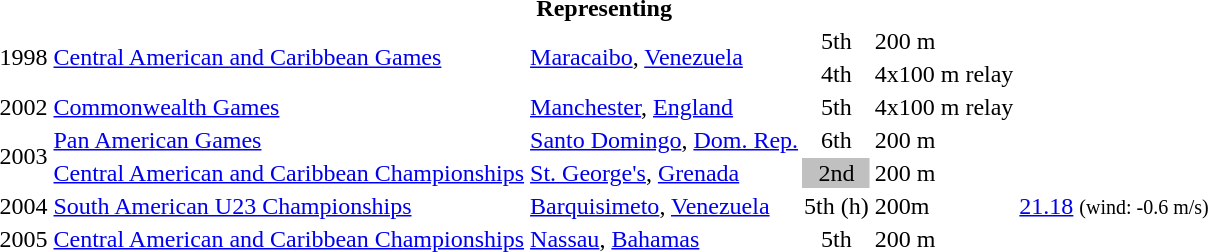<table>
<tr>
<th colspan="6">Representing </th>
</tr>
<tr>
<td rowspan=2>1998</td>
<td rowspan=2><a href='#'>Central American and Caribbean Games</a></td>
<td rowspan=2><a href='#'>Maracaibo</a>, <a href='#'>Venezuela</a></td>
<td align="center">5th</td>
<td>200 m</td>
<td></td>
</tr>
<tr>
<td align="center">4th</td>
<td>4x100 m relay</td>
<td></td>
</tr>
<tr>
<td>2002</td>
<td><a href='#'>Commonwealth Games</a></td>
<td><a href='#'>Manchester</a>, <a href='#'>England</a></td>
<td align="center">5th</td>
<td>4x100 m relay</td>
<td></td>
</tr>
<tr>
<td rowspan=2>2003</td>
<td><a href='#'>Pan American Games</a></td>
<td><a href='#'>Santo Domingo</a>, <a href='#'>Dom. Rep.</a></td>
<td align="center">6th</td>
<td>200 m</td>
<td></td>
</tr>
<tr>
<td><a href='#'>Central American and Caribbean Championships</a></td>
<td><a href='#'>St. George's</a>, <a href='#'>Grenada</a></td>
<td bgcolor="silver" align="center">2nd</td>
<td>200 m</td>
<td></td>
</tr>
<tr>
<td>2004</td>
<td><a href='#'>South American U23 Championships</a></td>
<td><a href='#'>Barquisimeto</a>, <a href='#'>Venezuela</a></td>
<td>5th (h)</td>
<td>200m</td>
<td><a href='#'>21.18</a> <small>(wind: -0.6 m/s)</small></td>
</tr>
<tr>
<td>2005</td>
<td><a href='#'>Central American and Caribbean Championships</a></td>
<td><a href='#'>Nassau</a>, <a href='#'>Bahamas</a></td>
<td align="center">5th</td>
<td>200 m</td>
<td></td>
</tr>
</table>
